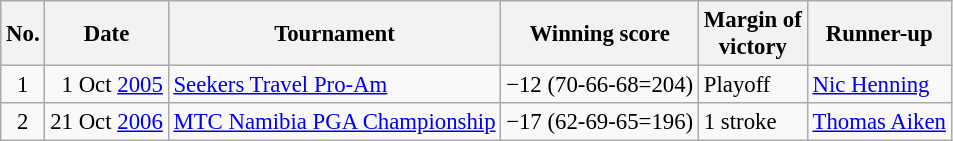<table class="wikitable" style="font-size:95%;">
<tr>
<th>No.</th>
<th>Date</th>
<th>Tournament</th>
<th>Winning score</th>
<th>Margin of<br>victory</th>
<th>Runner-up</th>
</tr>
<tr>
<td align=center>1</td>
<td align=right>1 Oct <a href='#'>2005</a></td>
<td><a href='#'>Seekers Travel Pro-Am</a></td>
<td>−12 (70-66-68=204)</td>
<td>Playoff</td>
<td> <a href='#'>Nic Henning</a></td>
</tr>
<tr>
<td align=center>2</td>
<td align=right>21 Oct <a href='#'>2006</a></td>
<td><a href='#'>MTC Namibia PGA Championship</a></td>
<td>−17 (62-69-65=196)</td>
<td>1 stroke</td>
<td> <a href='#'>Thomas Aiken</a></td>
</tr>
</table>
